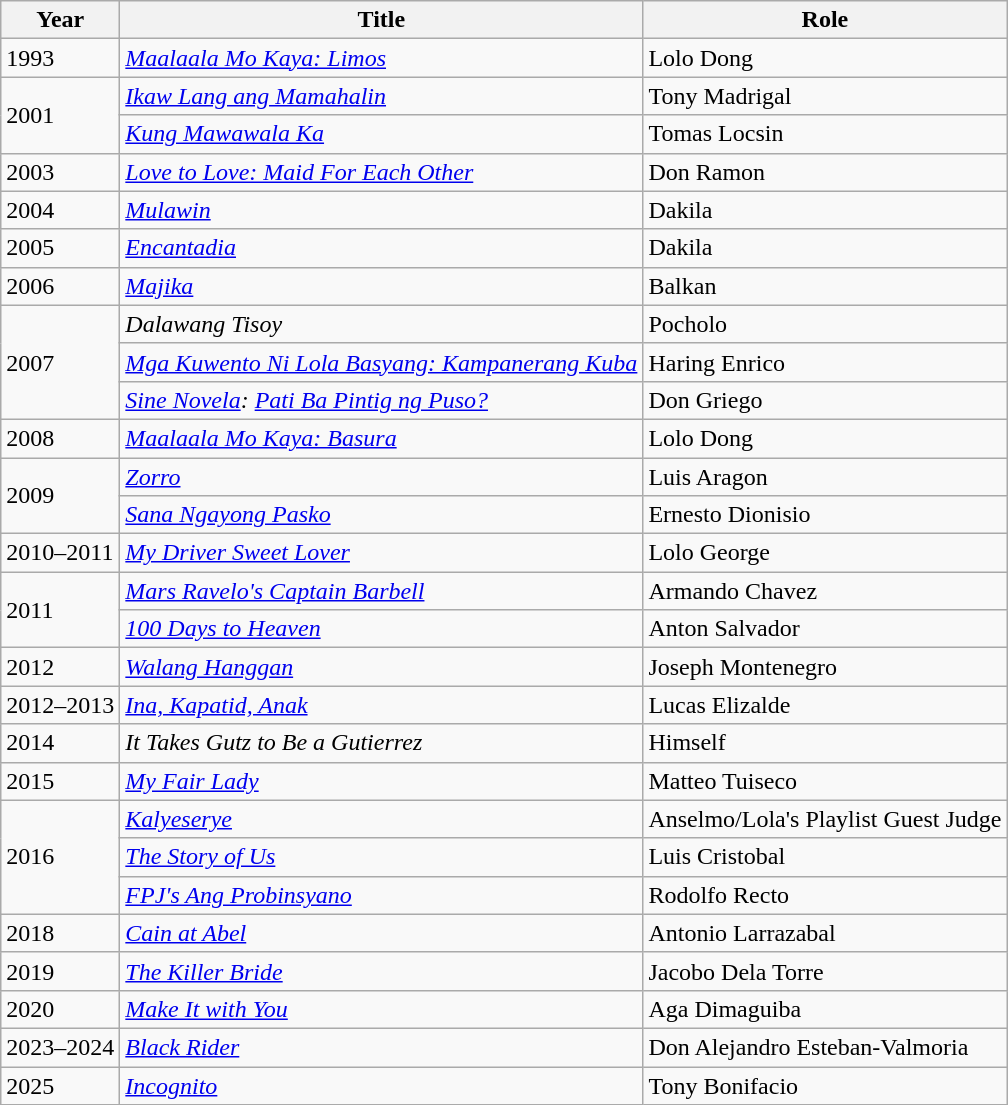<table class="wikitable col1left col4center">
<tr>
<th>Year</th>
<th>Title</th>
<th>Role</th>
</tr>
<tr>
<td>1993</td>
<td><em><a href='#'> Maalaala Mo Kaya: Limos</a></em></td>
<td>Lolo Dong</td>
</tr>
<tr>
<td rowspan="2">2001</td>
<td><em><a href='#'>Ikaw Lang ang Mamahalin</a></em></td>
<td>Tony Madrigal</td>
</tr>
<tr>
<td><em><a href='#'>Kung Mawawala Ka</a></em></td>
<td>Tomas Locsin</td>
</tr>
<tr>
<td>2003</td>
<td><em><a href='#'>Love to Love: Maid For Each Other</a></em></td>
<td>Don Ramon</td>
</tr>
<tr>
<td>2004</td>
<td><em><a href='#'>Mulawin</a></em></td>
<td>Dakila</td>
</tr>
<tr>
<td>2005</td>
<td><em><a href='#'>Encantadia</a></em></td>
<td>Dakila</td>
</tr>
<tr>
<td>2006</td>
<td><em><a href='#'>Majika</a></em></td>
<td>Balkan</td>
</tr>
<tr>
<td rowspan="3">2007</td>
<td><em>Dalawang Tisoy</em></td>
<td>Pocholo</td>
</tr>
<tr>
<td><em><a href='#'>Mga Kuwento Ni Lola Basyang: Kampanerang Kuba</a></em></td>
<td>Haring Enrico</td>
</tr>
<tr>
<td><em><a href='#'>Sine Novela</a>: <a href='#'>Pati Ba Pintig ng Puso?</a></em></td>
<td>Don Griego</td>
</tr>
<tr>
<td>2008</td>
<td><em><a href='#'> Maalaala Mo Kaya: Basura</a></em></td>
<td>Lolo Dong</td>
</tr>
<tr>
<td rowspan="2">2009</td>
<td><em><a href='#'>Zorro</a></em></td>
<td>Luis Aragon</td>
</tr>
<tr>
<td><em><a href='#'>Sana Ngayong Pasko</a></em></td>
<td>Ernesto Dionisio</td>
</tr>
<tr>
<td>2010–2011</td>
<td><em><a href='#'>My Driver Sweet Lover</a></em></td>
<td>Lolo George</td>
</tr>
<tr>
<td rowspan="2">2011</td>
<td><em><a href='#'>Mars Ravelo's Captain Barbell</a></em></td>
<td>Armando Chavez</td>
</tr>
<tr>
<td><em><a href='#'>100 Days to Heaven</a></em></td>
<td>Anton Salvador</td>
</tr>
<tr>
<td>2012</td>
<td><em><a href='#'>Walang Hanggan</a></em></td>
<td>Joseph Montenegro</td>
</tr>
<tr>
<td>2012–2013</td>
<td><em><a href='#'>Ina, Kapatid, Anak</a></em></td>
<td>Lucas Elizalde</td>
</tr>
<tr>
<td>2014</td>
<td><em>It Takes Gutz to Be a Gutierrez</em></td>
<td>Himself</td>
</tr>
<tr>
<td>2015</td>
<td><em><a href='#'>My Fair Lady</a></em></td>
<td>Matteo Tuiseco</td>
</tr>
<tr>
<td rowspan=3>2016</td>
<td><em><a href='#'>Kalyeserye</a></em></td>
<td>Anselmo/Lola's Playlist Guest Judge</td>
</tr>
<tr>
<td><em><a href='#'>The Story of Us</a></em></td>
<td>Luis Cristobal</td>
</tr>
<tr>
<td><em><a href='#'>FPJ's Ang Probinsyano</a></em></td>
<td>Rodolfo Recto</td>
</tr>
<tr>
<td>2018</td>
<td><em><a href='#'>Cain at Abel</a></em></td>
<td>Antonio Larrazabal</td>
</tr>
<tr>
<td>2019</td>
<td><em><a href='#'>The Killer Bride</a></em></td>
<td>Jacobo Dela Torre</td>
</tr>
<tr>
<td>2020</td>
<td><em><a href='#'>Make It with You</a></em></td>
<td>Aga Dimaguiba</td>
</tr>
<tr>
<td>2023–2024</td>
<td><em><a href='#'> Black Rider</a></em></td>
<td>Don Alejandro Esteban-Valmoria</td>
</tr>
<tr>
<td>2025</td>
<td><em><a href='#'>Incognito</a></em></td>
<td>Tony Bonifacio</td>
</tr>
</table>
